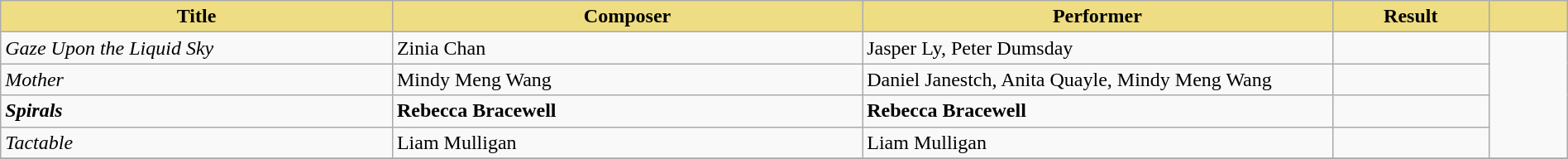<table class="wikitable" width=100%>
<tr>
<th style="width:25%;background:#EEDD82;">Title</th>
<th style="width:30%;background:#EEDD82;">Composer</th>
<th style="width:30%;background:#EEDD82;">Performer</th>
<th style="width:10%;background:#EEDD82;">Result</th>
<th style="width:5%;background:#EEDD82;"></th>
</tr>
<tr>
<td><em>Gaze Upon the Liquid Sky</em></td>
<td>Zinia Chan</td>
<td>Jasper Ly, Peter Dumsday</td>
<td></td>
<td rowspan="4"></td>
</tr>
<tr>
<td><em>Mother</em></td>
<td>Mindy Meng Wang</td>
<td>Daniel Janestch, Anita Quayle, Mindy Meng Wang</td>
<td></td>
</tr>
<tr>
<td><strong><em>Spirals</em></strong></td>
<td><strong>Rebecca Bracewell</strong></td>
<td><strong>Rebecca Bracewell</strong></td>
<td></td>
</tr>
<tr>
<td><em>Tactable</em></td>
<td>Liam Mulligan</td>
<td>Liam Mulligan</td>
<td></td>
</tr>
<tr>
</tr>
</table>
